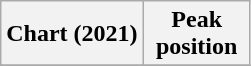<table class="wikitable sortable plainrowheaders">
<tr>
<th>Chart (2021)</th>
<th style=max-width:4em>Peak position</th>
</tr>
<tr>
</tr>
</table>
